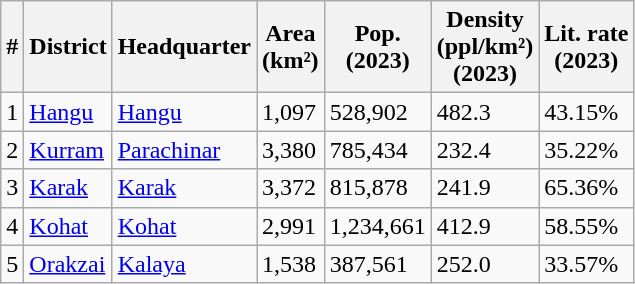<table class="wikitable sortable">
<tr>
<th>#</th>
<th>District</th>
<th>Headquarter</th>
<th>Area<br>(km²)</th>
<th>Pop.<br>(2023)</th>
<th>Density<br>(ppl/km²)<br>(2023)</th>
<th>Lit. rate<br>(2023)</th>
</tr>
<tr>
<td>1</td>
<td><a href='#'>Hangu</a></td>
<td><a href='#'>Hangu</a></td>
<td>1,097</td>
<td>528,902</td>
<td>482.3</td>
<td>43.15%</td>
</tr>
<tr>
<td>2</td>
<td><a href='#'>Kurram</a></td>
<td><a href='#'>Parachinar</a></td>
<td>3,380</td>
<td>785,434</td>
<td>232.4</td>
<td>35.22%</td>
</tr>
<tr>
<td>3</td>
<td><a href='#'>Karak</a></td>
<td><a href='#'>Karak</a></td>
<td>3,372</td>
<td>815,878</td>
<td>241.9</td>
<td>65.36%</td>
</tr>
<tr>
<td>4</td>
<td><a href='#'>Kohat</a></td>
<td><a href='#'>Kohat</a></td>
<td>2,991</td>
<td>1,234,661</td>
<td>412.9</td>
<td>58.55%</td>
</tr>
<tr>
<td>5</td>
<td><a href='#'>Orakzai</a></td>
<td><a href='#'>Kalaya</a></td>
<td>1,538</td>
<td>387,561</td>
<td>252.0</td>
<td>33.57%</td>
</tr>
</table>
